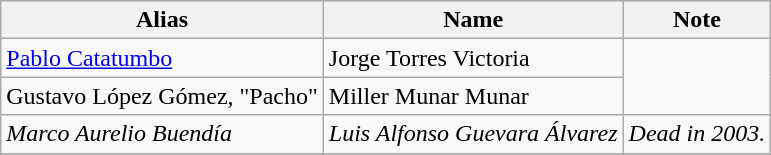<table class="wikitable">
<tr>
<th>Alias</th>
<th>Name</th>
<th>Note</th>
</tr>
<tr>
<td><a href='#'>Pablo Catatumbo</a></td>
<td>Jorge Torres Victoria</td>
</tr>
<tr>
<td>Gustavo López Gómez, "Pacho"</td>
<td>Miller Munar Munar</td>
</tr>
<tr>
<td><em>Marco Aurelio Buendía</em></td>
<td><em>Luis Alfonso Guevara Álvarez</em></td>
<td><em>Dead in 2003.</em></td>
</tr>
<tr>
</tr>
</table>
